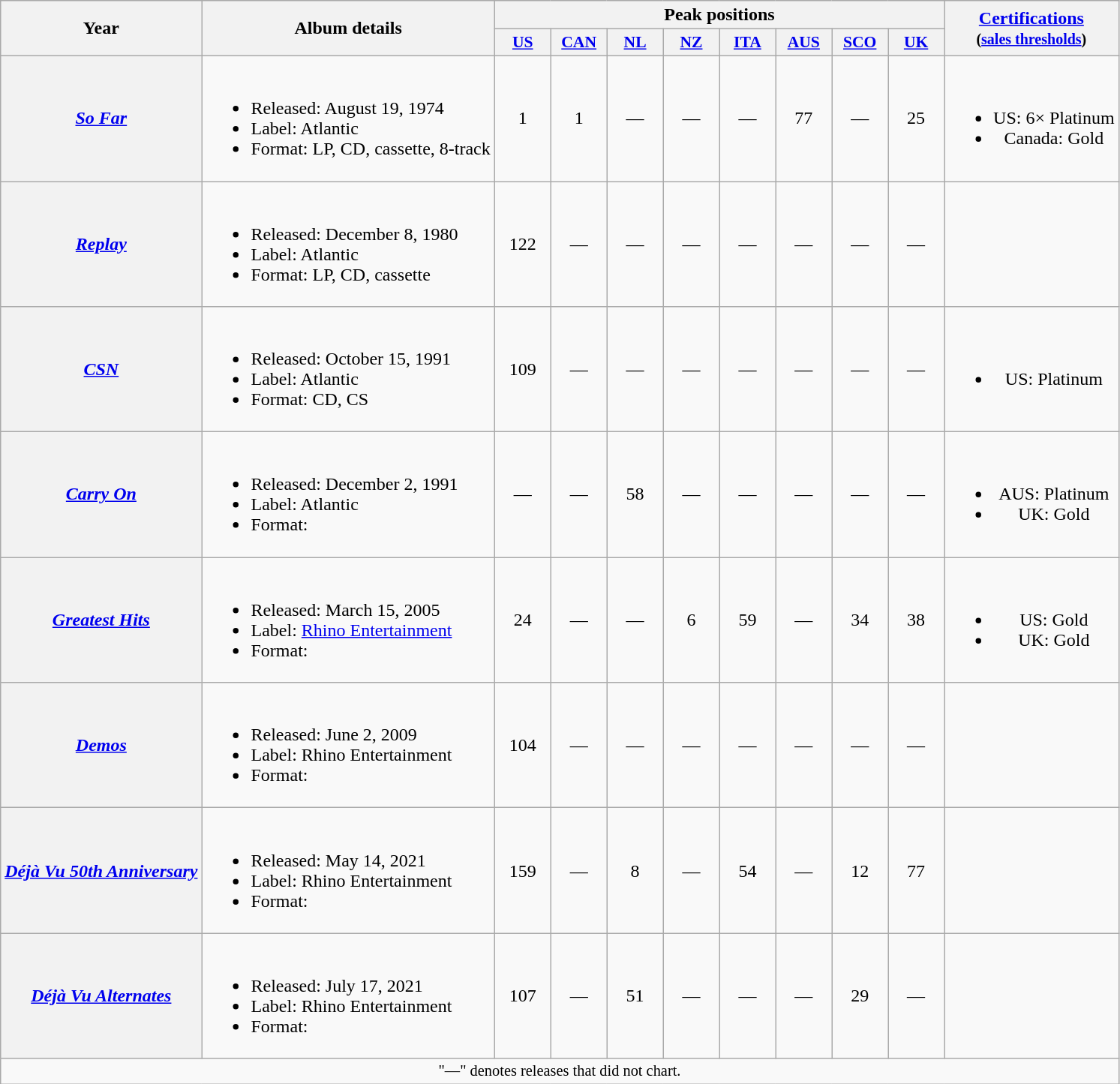<table class="wikitable plainrowheaders" style="text-align:center;">
<tr>
<th rowspan="2">Year</th>
<th rowspan="2">Album details</th>
<th colspan="8">Peak positions</th>
<th rowspan="2"><a href='#'>Certifications</a><br><small>(<a href='#'>sales thresholds</a>)</small></th>
</tr>
<tr>
<th style="width:3em;font-size:90%;"><a href='#'>US</a><br></th>
<th style="width:3em;font-size:90%;"><a href='#'>CAN</a><br></th>
<th style="width:3em;font-size:90%;"><a href='#'>NL</a><br></th>
<th style="width:3em;font-size:90%;"><a href='#'>NZ</a><br></th>
<th style="width:3em;font-size:90%;"><a href='#'>ITA</a><br></th>
<th style="width:3em;font-size:90%;"><a href='#'>AUS</a><br></th>
<th style="width:3em;font-size:90%;"><a href='#'>SCO</a><br></th>
<th style="width:3em;font-size:90%;"><a href='#'>UK</a><br></th>
</tr>
<tr>
<th scope="row"><em><a href='#'>So Far</a></em></th>
<td align="left"><br><ul><li>Released: August 19, 1974</li><li>Label: Atlantic</li><li>Format: LP, CD, cassette, 8-track</li></ul></td>
<td>1</td>
<td>1</td>
<td>—</td>
<td>—</td>
<td>—</td>
<td>77</td>
<td>—</td>
<td>25</td>
<td><br><ul><li>US: 6× Platinum</li><li>Canada: Gold</li></ul></td>
</tr>
<tr>
<th scope="row"><em><a href='#'>Replay</a></em></th>
<td align="left"><br><ul><li>Released: December 8, 1980</li><li>Label: Atlantic</li><li>Format: LP, CD, cassette</li></ul></td>
<td>122</td>
<td>—</td>
<td>—</td>
<td>—</td>
<td>—</td>
<td>—</td>
<td>—</td>
<td>—</td>
<td></td>
</tr>
<tr>
<th scope="row"><em><a href='#'>CSN</a></em></th>
<td align="left"><br><ul><li>Released: October 15, 1991</li><li>Label: Atlantic</li><li>Format: CD, CS</li></ul></td>
<td>109</td>
<td>—</td>
<td>—</td>
<td>—</td>
<td>—</td>
<td>—</td>
<td>—</td>
<td>—</td>
<td><br><ul><li>US: Platinum</li></ul></td>
</tr>
<tr>
<th scope="row"><em><a href='#'>Carry On</a></em></th>
<td align="left"><br><ul><li>Released: December 2, 1991</li><li>Label: Atlantic</li><li>Format: </li></ul></td>
<td>—</td>
<td>—</td>
<td>58</td>
<td>—</td>
<td>—</td>
<td>—</td>
<td>—</td>
<td>—</td>
<td><br><ul><li>AUS: Platinum</li><li>UK: Gold</li></ul></td>
</tr>
<tr>
<th scope="row"><em><a href='#'>Greatest Hits</a></em></th>
<td align="left"><br><ul><li>Released: March 15, 2005</li><li>Label: <a href='#'>Rhino Entertainment</a></li><li>Format: </li></ul></td>
<td>24</td>
<td>—</td>
<td>—</td>
<td>6</td>
<td>59</td>
<td>—</td>
<td>34</td>
<td>38</td>
<td><br><ul><li>US: Gold</li><li>UK: Gold</li></ul></td>
</tr>
<tr>
<th scope="row"><em><a href='#'>Demos</a></em></th>
<td align="left"><br><ul><li>Released: June 2, 2009</li><li>Label: Rhino Entertainment</li><li>Format: </li></ul></td>
<td>104</td>
<td>—</td>
<td>—</td>
<td>—</td>
<td>—</td>
<td>—</td>
<td>—</td>
<td>—</td>
<td></td>
</tr>
<tr>
<th scope="row"><em><a href='#'>Déjà Vu 50th Anniversary</a></em></th>
<td align="left"><br><ul><li>Released: May 14, 2021</li><li>Label: Rhino Entertainment</li><li>Format: </li></ul></td>
<td>159</td>
<td>—</td>
<td>8</td>
<td>—</td>
<td>54</td>
<td>—</td>
<td>12</td>
<td>77</td>
<td></td>
</tr>
<tr>
<th scope="row"><em><a href='#'>Déjà Vu Alternates</a></em></th>
<td align="left"><br><ul><li>Released: July 17, 2021</li><li>Label: Rhino Entertainment</li><li>Format: </li></ul></td>
<td>107</td>
<td>—</td>
<td>51</td>
<td>—</td>
<td>—</td>
<td>—</td>
<td>29</td>
<td>—</td>
<td></td>
</tr>
<tr>
<td colspan="11" style="font-size:85%">"—" denotes releases that did not chart.</td>
</tr>
</table>
